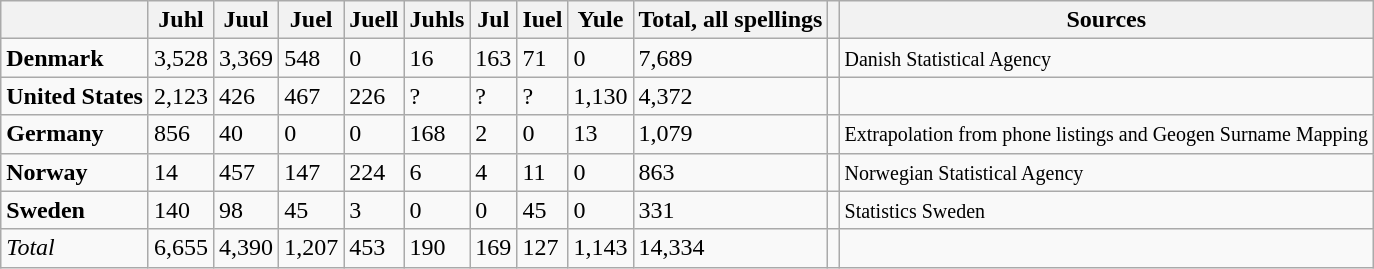<table class="wikitable">
<tr>
<th></th>
<th>Juhl</th>
<th>Juul</th>
<th>Juel</th>
<th>Juell</th>
<th>Juhls</th>
<th>Jul</th>
<th>Iuel</th>
<th>Yule</th>
<th>Total, all spellings</th>
<th></th>
<th>Sources</th>
</tr>
<tr>
<td><strong>Denmark</strong></td>
<td>3,528</td>
<td>3,369</td>
<td>548</td>
<td>0</td>
<td>16</td>
<td>163</td>
<td>71</td>
<td>0</td>
<td>7,689</td>
<td></td>
<td><small>Danish Statistical Agency</small></td>
</tr>
<tr>
<td><strong>United States</strong></td>
<td>2,123</td>
<td>426</td>
<td>467</td>
<td>226</td>
<td>?</td>
<td>?</td>
<td>?</td>
<td>1,130</td>
<td>4,372</td>
<td></td>
<td></td>
</tr>
<tr>
<td><strong>Germany</strong></td>
<td>856</td>
<td>40</td>
<td>0</td>
<td>0</td>
<td>168</td>
<td>2</td>
<td>0</td>
<td>13</td>
<td>1,079</td>
<td></td>
<td><small>Extrapolation from phone listings and Geogen Surname Mapping</small></td>
</tr>
<tr>
<td><strong>Norway</strong></td>
<td>14</td>
<td>457</td>
<td>147</td>
<td>224</td>
<td>6</td>
<td>4</td>
<td>11</td>
<td>0</td>
<td>863</td>
<td></td>
<td><small>Norwegian Statistical Agency</small></td>
</tr>
<tr>
<td><strong>Sweden</strong></td>
<td>140</td>
<td>98</td>
<td>45</td>
<td>3</td>
<td>0</td>
<td>0</td>
<td>45</td>
<td>0</td>
<td>331</td>
<td></td>
<td><small>Statistics Sweden</small></td>
</tr>
<tr>
<td><em>Total</em></td>
<td>6,655</td>
<td>4,390</td>
<td>1,207</td>
<td>453</td>
<td>190</td>
<td>169</td>
<td>127</td>
<td>1,143</td>
<td>14,334</td>
<td></td>
<td></td>
</tr>
</table>
